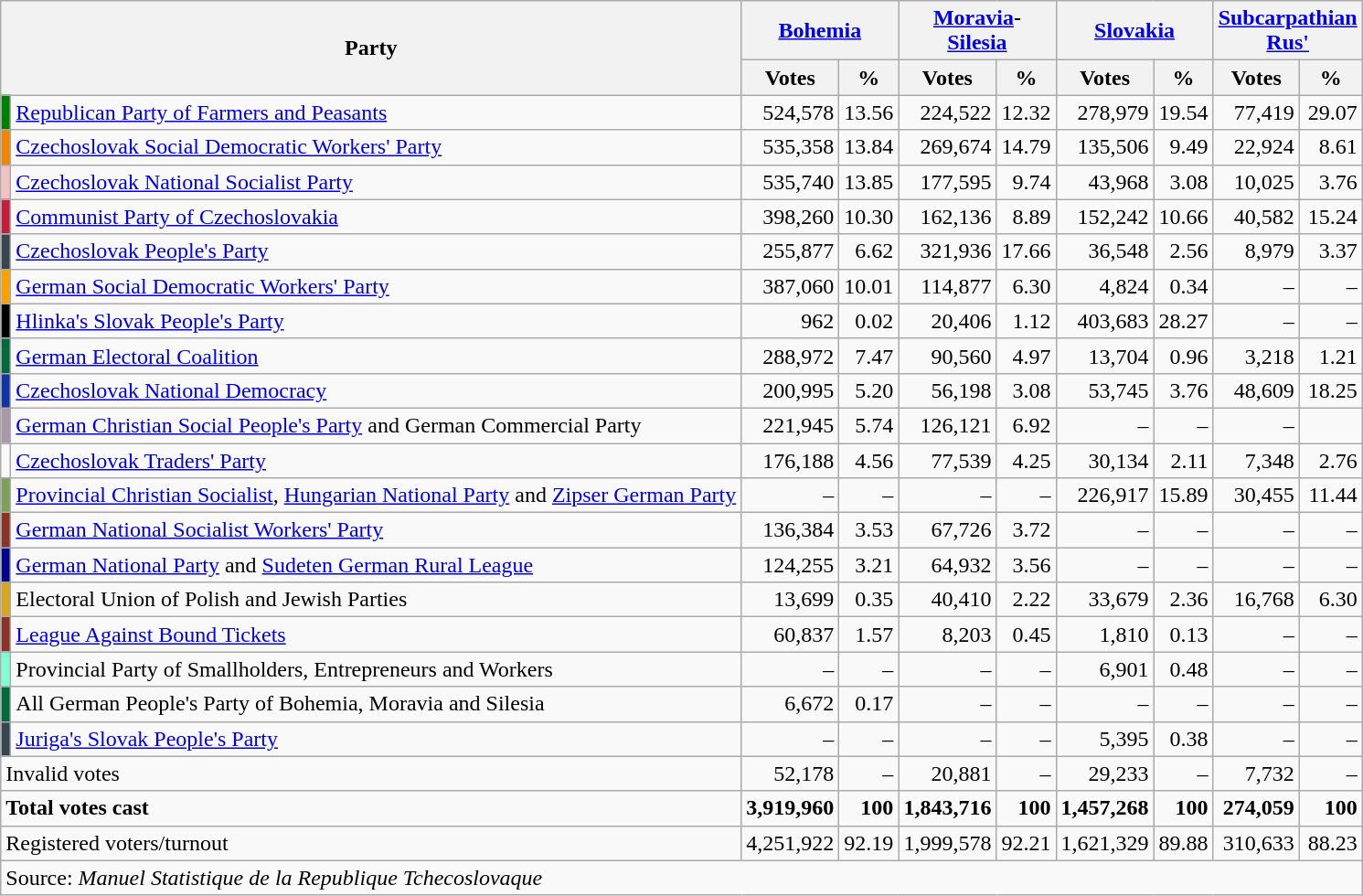<table class=wikitable style=text-align:right>
<tr>
<th colspan=2 rowspan=2>Party</th>
<th colspan=2><a href='#'>Bohemia</a></th>
<th colspan=2><a href='#'>Moravia</a>-<br><a href='#'>Silesia</a></th>
<th colspan=2><a href='#'>Slovakia</a></th>
<th colspan=2><a href='#'>Subcarpathian</a><br><a href='#'>Rus'</a></th>
</tr>
<tr>
<th>Votes</th>
<th>%</th>
<th>Votes</th>
<th>%</th>
<th>Votes</th>
<th>%</th>
<th>Votes</th>
<th>%</th>
</tr>
<tr>
<td bgcolor=#008000></td>
<td align=left><a href='#'>Republican Party of Farmers and Peasants</a></td>
<td>524,578</td>
<td>13.56</td>
<td>224,522</td>
<td>12.32</td>
<td>278,979</td>
<td>19.54</td>
<td>77,419</td>
<td>29.07</td>
</tr>
<tr>
<td bgcolor=F28500></td>
<td align=left><a href='#'>Czechoslovak Social Democratic Workers' Party</a></td>
<td>535,358</td>
<td>13.84</td>
<td>269,674</td>
<td>14.79</td>
<td>135,506</td>
<td>9.49</td>
<td>22,924</td>
<td>8.61</td>
</tr>
<tr>
<td bgcolor=F4C2C2></td>
<td align=left><a href='#'>Czechoslovak National Socialist Party</a></td>
<td>535,740</td>
<td>13.85</td>
<td>177,595</td>
<td>9.74</td>
<td>43,968</td>
<td>3.08</td>
<td>10,025</td>
<td>3.76</td>
</tr>
<tr>
<td bgcolor=#C41E3A></td>
<td align=left><a href='#'>Communist Party of Czechoslovakia</a></td>
<td>398,260</td>
<td>10.30</td>
<td>162,136</td>
<td>8.89</td>
<td>152,242</td>
<td>10.66</td>
<td>40,582</td>
<td>15.24</td>
</tr>
<tr>
<td bgcolor=#36454F></td>
<td align=left><a href='#'>Czechoslovak People's Party</a></td>
<td>255,877</td>
<td>6.62</td>
<td>321,936</td>
<td>17.66</td>
<td>36,548</td>
<td>2.56</td>
<td>8,979</td>
<td>3.37</td>
</tr>
<tr>
<td bgcolor=#FFA000></td>
<td align=left><a href='#'>German Social Democratic Workers' Party</a></td>
<td>387,060</td>
<td>10.01</td>
<td>114,877</td>
<td>6.30</td>
<td>4,824</td>
<td>0.34</td>
<td>–</td>
<td>–</td>
</tr>
<tr>
<td bgcolor=#000000></td>
<td align=left><a href='#'>Hlinka's Slovak People's Party</a></td>
<td>962</td>
<td>0.02</td>
<td>20,406</td>
<td>1.12</td>
<td>403,683</td>
<td>28.27</td>
<td>–</td>
<td>–</td>
</tr>
<tr>
<td bgcolor=#00693E></td>
<td align=left><a href='#'>German Electoral Coalition</a></td>
<td>288,972</td>
<td>7.47</td>
<td>90,560</td>
<td>4.97</td>
<td>13,704</td>
<td>0.96</td>
<td>3,218</td>
<td>1.21</td>
</tr>
<tr>
<td bgcolor=#1034A6></td>
<td align=left><a href='#'>Czechoslovak National Democracy</a></td>
<td>200,995</td>
<td>5.20</td>
<td>56,198</td>
<td>3.08</td>
<td>53,745</td>
<td>3.76</td>
<td>48,609</td>
<td>18.25</td>
</tr>
<tr>
<td bgcolor=#AA98A9></td>
<td align=left><a href='#'>German Christian Social People's Party</a> and German Commercial Party</td>
<td>221,945</td>
<td>5.74</td>
<td>126,121</td>
<td>6.92</td>
<td>–</td>
<td>–</td>
<td>–</td>
<td></td>
</tr>
<tr>
<td bgcolor=></td>
<td align=left><a href='#'>Czechoslovak Traders' Party</a></td>
<td>176,188</td>
<td>4.56</td>
<td>77,539</td>
<td>4.25</td>
<td>30,134</td>
<td>2.11</td>
<td>7,348</td>
<td>2.76</td>
</tr>
<tr>
<td bgcolor=#7BA05B></td>
<td align=left><a href='#'>Provincial Christian Socialist</a>, <a href='#'>Hungarian National Party</a> and <a href='#'>Zipser German Party</a></td>
<td>–</td>
<td>–</td>
<td>–</td>
<td>–</td>
<td>226,917</td>
<td>15.89</td>
<td>30,455</td>
<td>11.44</td>
</tr>
<tr>
<td bgcolor=#8A3324></td>
<td align=left><a href='#'>German National Socialist Workers' Party</a></td>
<td>136,384</td>
<td>3.53</td>
<td>67,726</td>
<td>3.72</td>
<td>–</td>
<td>–</td>
<td>–</td>
<td>–</td>
</tr>
<tr>
<td bgcolor=#00008B></td>
<td align=left><a href='#'>German National Party</a> and <a href='#'>Sudeten German Rural League</a></td>
<td>124,255</td>
<td>3.21</td>
<td>64,932</td>
<td>3.56</td>
<td>–</td>
<td>–</td>
<td>–</td>
<td>–</td>
</tr>
<tr>
<td bgcolor=#DAA520></td>
<td align=left>Electoral Union of Polish and Jewish Parties</td>
<td>13,699</td>
<td>0.35</td>
<td>40,410</td>
<td>2.22</td>
<td>33,679</td>
<td>2.36</td>
<td>16,768</td>
<td>6.30</td>
</tr>
<tr>
<td bgcolor=#8A3324></td>
<td align=left><a href='#'>League Against Bound Tickets</a></td>
<td>60,837</td>
<td>1.57</td>
<td>8,203</td>
<td>0.45</td>
<td>1,810</td>
<td>0.13</td>
<td>–</td>
<td>–</td>
</tr>
<tr>
<td bgcolor=#7FFFD4></td>
<td align=left>Provincial Party of Smallholders, Entrepreneurs and Workers</td>
<td>–</td>
<td>–</td>
<td>–</td>
<td>–</td>
<td>6,901</td>
<td>0.48</td>
<td>–</td>
<td>–</td>
</tr>
<tr>
<td bgcolor=#00693E></td>
<td align=left>All German People's Party of Bohemia, Moravia and Silesia</td>
<td>6,672</td>
<td>0.17</td>
<td>–</td>
<td>–</td>
<td>–</td>
<td>–</td>
<td>–</td>
<td>–</td>
</tr>
<tr>
<td bgcolor=#36454F></td>
<td align=left><a href='#'>Juriga's Slovak People's Party</a></td>
<td>–</td>
<td>–</td>
<td>–</td>
<td>–</td>
<td>5,395</td>
<td>0.38</td>
<td>–</td>
<td>–</td>
</tr>
<tr>
<td colspan=2 align=left>Invalid votes</td>
<td>52,178</td>
<td>–</td>
<td>20,881</td>
<td>–</td>
<td>29,233</td>
<td>–</td>
<td>7,732</td>
<td>–</td>
</tr>
<tr>
<td colspan=2 align=left><strong>Total votes cast</strong></td>
<td><strong>3,919,960</strong></td>
<td><strong>100</strong></td>
<td><strong>1,843,716</strong></td>
<td><strong>100</strong></td>
<td><strong>1,457,268</strong></td>
<td><strong>100</strong></td>
<td><strong>274,059</strong></td>
<td><strong>100</strong></td>
</tr>
<tr>
<td colspan=2 align=left>Registered voters/turnout</td>
<td>4,251,922</td>
<td>92.19</td>
<td>1,999,578</td>
<td>92.21</td>
<td>1,621,329</td>
<td>89.88</td>
<td>310,633</td>
<td>88.23</td>
</tr>
<tr>
<td align=left colspan=10>Source: <em>Manuel Statistique de la Republique Tchecoslovaque</em></td>
</tr>
</table>
